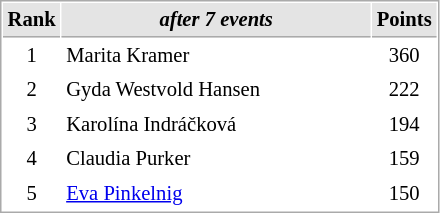<table cellspacing="1" cellpadding="3" style="border:1px solid #AAAAAA;font-size:86%">
<tr bgcolor="#E4E4E4">
<th style="border-bottom:1px solid #AAAAAA" width=10>Rank</th>
<th style="border-bottom:1px solid #AAAAAA" width=200><em>after 7 events</em></th>
<th style="border-bottom:1px solid #AAAAAA" width=20>Points</th>
</tr>
<tr>
<td align=center>1</td>
<td> Marita Kramer</td>
<td align=center>360</td>
</tr>
<tr>
<td align=center>2</td>
<td> Gyda Westvold Hansen</td>
<td align=center>222</td>
</tr>
<tr>
<td align=center>3</td>
<td> Karolína Indráčková</td>
<td align=center>194</td>
</tr>
<tr>
<td align=center>4</td>
<td> Claudia Purker</td>
<td align=center>159</td>
</tr>
<tr>
<td align=center>5</td>
<td> <a href='#'>Eva Pinkelnig</a></td>
<td align=center>150</td>
</tr>
</table>
